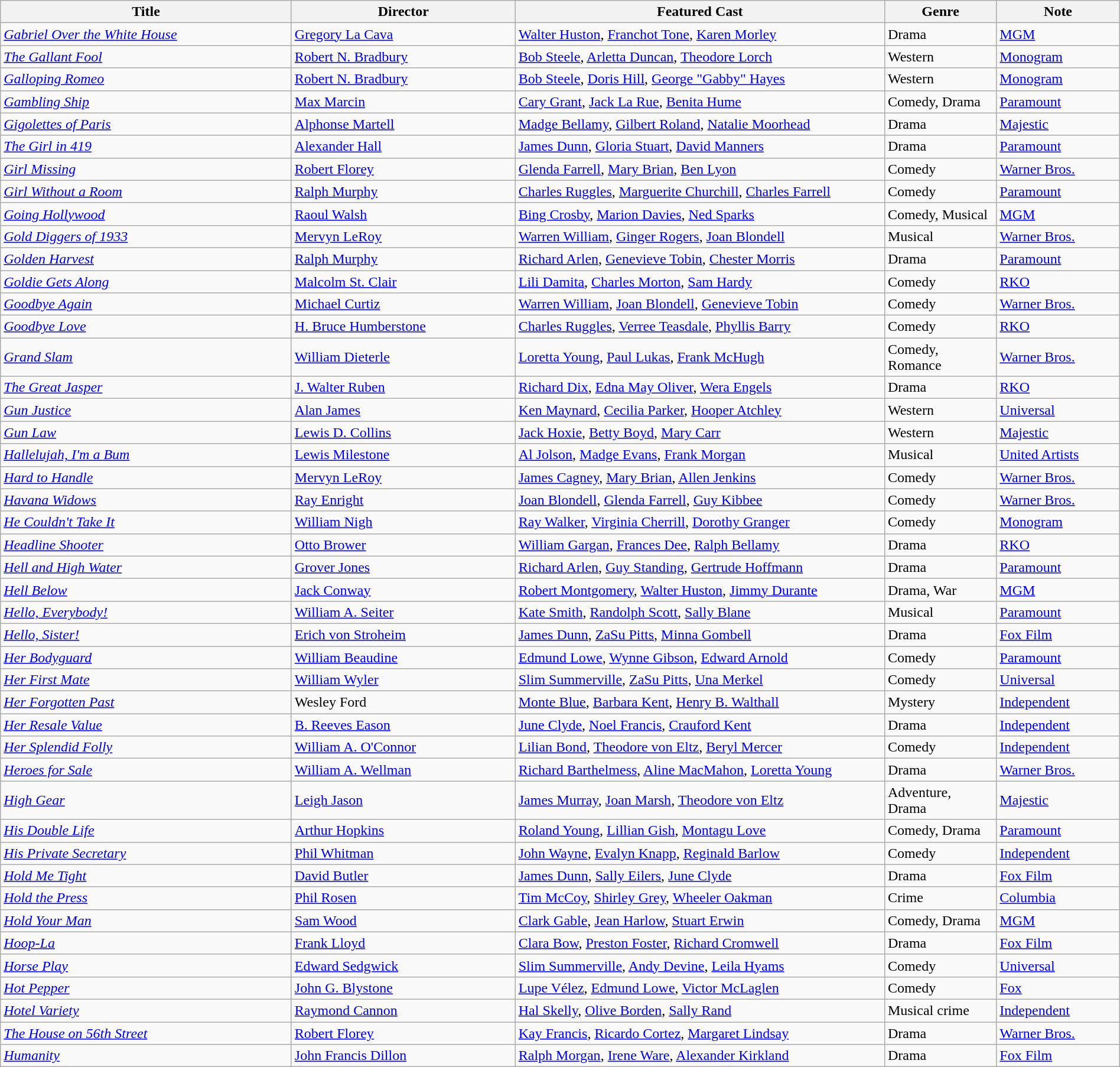<table class="wikitable" style="width:100%;">
<tr>
<th style="width:26%;">Title</th>
<th style="width:20%;">Director</th>
<th style="width:33%;">Featured Cast</th>
<th style="width:10%;">Genre</th>
<th style="width:11%;">Note</th>
</tr>
<tr>
<td><em><a href='#'>Gabriel Over the White House</a></em></td>
<td><a href='#'>Gregory La Cava</a></td>
<td><a href='#'>Walter Huston</a>, <a href='#'>Franchot Tone</a>, <a href='#'>Karen Morley</a></td>
<td>Drama</td>
<td><a href='#'>MGM</a></td>
</tr>
<tr>
<td><em><a href='#'>The Gallant Fool</a></em></td>
<td><a href='#'>Robert N. Bradbury</a></td>
<td><a href='#'>Bob Steele</a>, <a href='#'>Arletta Duncan</a>, <a href='#'>Theodore Lorch</a></td>
<td>Western</td>
<td><a href='#'>Monogram</a></td>
</tr>
<tr>
<td><em><a href='#'>Galloping Romeo</a></em></td>
<td><a href='#'>Robert N. Bradbury</a></td>
<td><a href='#'>Bob Steele</a>, <a href='#'>Doris Hill</a>, <a href='#'>George "Gabby" Hayes</a></td>
<td>Western</td>
<td><a href='#'>Monogram</a></td>
</tr>
<tr>
<td><em><a href='#'>Gambling Ship</a></em></td>
<td><a href='#'>Max Marcin</a></td>
<td><a href='#'>Cary Grant</a>, <a href='#'>Jack La Rue</a>, <a href='#'>Benita Hume</a></td>
<td>Comedy, Drama</td>
<td><a href='#'>Paramount</a></td>
</tr>
<tr>
<td><em><a href='#'>Gigolettes of Paris</a></em></td>
<td><a href='#'>Alphonse Martell</a></td>
<td><a href='#'>Madge Bellamy</a>, <a href='#'>Gilbert Roland</a>, <a href='#'>Natalie Moorhead</a></td>
<td>Drama</td>
<td><a href='#'>Majestic</a></td>
</tr>
<tr>
<td><em><a href='#'>The Girl in 419</a></em></td>
<td><a href='#'>Alexander Hall</a></td>
<td><a href='#'>James Dunn</a>, <a href='#'>Gloria Stuart</a>, <a href='#'>David Manners</a></td>
<td>Drama</td>
<td><a href='#'>Paramount</a></td>
</tr>
<tr>
<td><em><a href='#'>Girl Missing</a></em></td>
<td><a href='#'>Robert Florey</a></td>
<td><a href='#'>Glenda Farrell</a>, <a href='#'>Mary Brian</a>, <a href='#'>Ben Lyon</a></td>
<td>Comedy</td>
<td><a href='#'>Warner Bros.</a></td>
</tr>
<tr>
<td><em><a href='#'>Girl Without a Room</a></em></td>
<td><a href='#'>Ralph Murphy</a></td>
<td><a href='#'>Charles Ruggles</a>, <a href='#'>Marguerite Churchill</a>, <a href='#'>Charles Farrell</a></td>
<td>Comedy</td>
<td><a href='#'>Paramount</a></td>
</tr>
<tr>
<td><em><a href='#'>Going Hollywood</a></em></td>
<td><a href='#'>Raoul Walsh</a></td>
<td><a href='#'>Bing Crosby</a>, <a href='#'>Marion Davies</a>, <a href='#'>Ned Sparks</a></td>
<td>Comedy, Musical</td>
<td><a href='#'>MGM</a></td>
</tr>
<tr>
<td><em><a href='#'>Gold Diggers of 1933</a></em></td>
<td><a href='#'>Mervyn LeRoy</a></td>
<td><a href='#'>Warren William</a>, <a href='#'>Ginger Rogers</a>, <a href='#'>Joan Blondell</a></td>
<td>Musical</td>
<td><a href='#'>Warner Bros.</a></td>
</tr>
<tr>
<td><em><a href='#'>Golden Harvest</a></em></td>
<td><a href='#'>Ralph Murphy</a></td>
<td><a href='#'>Richard Arlen</a>, <a href='#'>Genevieve Tobin</a>, <a href='#'>Chester Morris</a></td>
<td>Drama</td>
<td><a href='#'>Paramount</a></td>
</tr>
<tr>
<td><em><a href='#'>Goldie Gets Along</a></em></td>
<td><a href='#'>Malcolm St. Clair</a></td>
<td><a href='#'>Lili Damita</a>, <a href='#'>Charles Morton</a>, <a href='#'>Sam Hardy</a></td>
<td>Comedy</td>
<td><a href='#'>RKO</a></td>
</tr>
<tr>
<td><em><a href='#'>Goodbye Again</a></em></td>
<td><a href='#'>Michael Curtiz</a></td>
<td><a href='#'>Warren William</a>, <a href='#'>Joan Blondell</a>, <a href='#'>Genevieve Tobin</a></td>
<td>Comedy</td>
<td><a href='#'>Warner Bros.</a></td>
</tr>
<tr>
<td><em><a href='#'>Goodbye Love</a></em></td>
<td><a href='#'>H. Bruce Humberstone</a></td>
<td><a href='#'>Charles Ruggles</a>, <a href='#'>Verree Teasdale</a>, <a href='#'>Phyllis Barry</a></td>
<td>Comedy</td>
<td><a href='#'>RKO</a></td>
</tr>
<tr>
<td><em><a href='#'>Grand Slam</a></em></td>
<td><a href='#'>William Dieterle</a></td>
<td><a href='#'>Loretta Young</a>, <a href='#'>Paul Lukas</a>, <a href='#'>Frank McHugh</a></td>
<td>Comedy, Romance</td>
<td><a href='#'>Warner Bros.</a></td>
</tr>
<tr>
<td><em><a href='#'>The Great Jasper</a></em></td>
<td><a href='#'>J. Walter Ruben</a></td>
<td><a href='#'>Richard Dix</a>, <a href='#'>Edna May Oliver</a>, <a href='#'>Wera Engels</a></td>
<td>Drama</td>
<td><a href='#'>RKO</a></td>
</tr>
<tr>
<td><em><a href='#'>Gun Justice</a></em></td>
<td><a href='#'>Alan James</a></td>
<td><a href='#'>Ken Maynard</a>, <a href='#'>Cecilia Parker</a>, <a href='#'>Hooper Atchley</a></td>
<td>Western</td>
<td><a href='#'>Universal</a></td>
</tr>
<tr>
<td><em><a href='#'>Gun Law</a></em></td>
<td><a href='#'>Lewis D. Collins</a></td>
<td><a href='#'>Jack Hoxie</a>, <a href='#'>Betty Boyd</a>, <a href='#'>Mary Carr</a></td>
<td>Western</td>
<td><a href='#'>Majestic</a></td>
</tr>
<tr>
<td><em><a href='#'>Hallelujah, I'm a Bum</a></em></td>
<td><a href='#'>Lewis Milestone</a></td>
<td><a href='#'>Al Jolson</a>, <a href='#'>Madge Evans</a>, <a href='#'>Frank Morgan</a></td>
<td>Musical</td>
<td><a href='#'>United Artists</a></td>
</tr>
<tr>
<td><em><a href='#'>Hard to Handle</a></em></td>
<td><a href='#'>Mervyn LeRoy</a></td>
<td><a href='#'>James Cagney</a>, <a href='#'>Mary Brian</a>, <a href='#'>Allen Jenkins</a></td>
<td>Comedy</td>
<td><a href='#'>Warner Bros.</a></td>
</tr>
<tr>
<td><em><a href='#'>Havana Widows</a></em></td>
<td><a href='#'>Ray Enright</a></td>
<td><a href='#'>Joan Blondell</a>, <a href='#'>Glenda Farrell</a>, <a href='#'>Guy Kibbee</a></td>
<td>Comedy</td>
<td><a href='#'>Warner Bros.</a></td>
</tr>
<tr>
<td><em><a href='#'>He Couldn't Take It</a></em></td>
<td><a href='#'>William Nigh</a></td>
<td><a href='#'>Ray Walker</a>, <a href='#'>Virginia Cherrill</a>, <a href='#'>Dorothy Granger</a></td>
<td>Comedy</td>
<td><a href='#'>Monogram</a></td>
</tr>
<tr>
<td><em><a href='#'>Headline Shooter</a></em></td>
<td><a href='#'>Otto Brower</a></td>
<td><a href='#'>William Gargan</a>, <a href='#'>Frances Dee</a>, <a href='#'>Ralph Bellamy</a></td>
<td>Drama</td>
<td><a href='#'>RKO</a></td>
</tr>
<tr>
<td><em><a href='#'>Hell and High Water</a></em></td>
<td><a href='#'>Grover Jones</a></td>
<td><a href='#'>Richard Arlen</a>, <a href='#'>Guy Standing</a>, <a href='#'>Gertrude Hoffmann</a></td>
<td>Drama</td>
<td><a href='#'>Paramount</a></td>
</tr>
<tr>
<td><em><a href='#'>Hell Below</a></em></td>
<td><a href='#'>Jack Conway</a></td>
<td><a href='#'>Robert Montgomery</a>, <a href='#'>Walter Huston</a>, <a href='#'>Jimmy Durante</a></td>
<td>Drama, War</td>
<td><a href='#'>MGM</a></td>
</tr>
<tr>
<td><em><a href='#'>Hello, Everybody!</a></em></td>
<td><a href='#'>William A. Seiter</a></td>
<td><a href='#'>Kate Smith</a>, <a href='#'>Randolph Scott</a>, <a href='#'>Sally Blane</a></td>
<td>Musical</td>
<td><a href='#'>Paramount</a></td>
</tr>
<tr>
<td><em><a href='#'>Hello, Sister!</a></em></td>
<td><a href='#'>Erich von Stroheim</a></td>
<td><a href='#'>James Dunn</a>, <a href='#'>ZaSu Pitts</a>, <a href='#'>Minna Gombell</a></td>
<td>Drama</td>
<td><a href='#'>Fox Film</a></td>
</tr>
<tr>
<td><em><a href='#'>Her Bodyguard</a></em></td>
<td><a href='#'>William Beaudine</a></td>
<td><a href='#'>Edmund Lowe</a>, <a href='#'>Wynne Gibson</a>, <a href='#'>Edward Arnold</a></td>
<td>Comedy</td>
<td><a href='#'>Paramount</a></td>
</tr>
<tr>
<td><em><a href='#'>Her First Mate</a></em></td>
<td><a href='#'>William Wyler</a></td>
<td><a href='#'>Slim Summerville</a>, <a href='#'>ZaSu Pitts</a>, <a href='#'>Una Merkel</a></td>
<td>Comedy</td>
<td><a href='#'>Universal</a></td>
</tr>
<tr>
<td><em><a href='#'>Her Forgotten Past</a></em></td>
<td>Wesley Ford</td>
<td><a href='#'>Monte Blue</a>, <a href='#'>Barbara Kent</a>, <a href='#'>Henry B. Walthall</a></td>
<td>Mystery</td>
<td><a href='#'>Independent</a></td>
</tr>
<tr>
<td><em><a href='#'>Her Resale Value </a></em></td>
<td><a href='#'>B. Reeves Eason</a></td>
<td><a href='#'>June Clyde</a>, <a href='#'>Noel Francis</a>, <a href='#'>Crauford Kent</a></td>
<td>Drama</td>
<td><a href='#'>Independent</a></td>
</tr>
<tr>
<td><em><a href='#'>Her Splendid Folly</a></em></td>
<td><a href='#'>William A. O'Connor</a></td>
<td><a href='#'>Lilian Bond</a>, <a href='#'>Theodore von Eltz</a>, <a href='#'>Beryl Mercer</a></td>
<td>Comedy</td>
<td><a href='#'>Independent</a></td>
</tr>
<tr>
<td><em><a href='#'>Heroes for Sale</a></em></td>
<td><a href='#'>William A. Wellman</a></td>
<td><a href='#'>Richard Barthelmess</a>, <a href='#'>Aline MacMahon</a>, <a href='#'>Loretta Young</a></td>
<td>Drama</td>
<td><a href='#'>Warner Bros.</a></td>
</tr>
<tr>
<td><em><a href='#'>High Gear</a></em></td>
<td><a href='#'>Leigh Jason</a></td>
<td><a href='#'>James Murray</a>, <a href='#'>Joan Marsh</a>, <a href='#'>Theodore von Eltz</a></td>
<td>Adventure, Drama</td>
<td><a href='#'>Majestic</a></td>
</tr>
<tr>
<td><em><a href='#'>His Double Life</a></em></td>
<td><a href='#'>Arthur Hopkins</a></td>
<td><a href='#'>Roland Young</a>, <a href='#'>Lillian Gish</a>, <a href='#'>Montagu Love</a></td>
<td>Comedy, Drama</td>
<td><a href='#'>Paramount</a></td>
</tr>
<tr>
<td><em><a href='#'>His Private Secretary</a></em></td>
<td><a href='#'>Phil Whitman</a></td>
<td><a href='#'>John Wayne</a>, <a href='#'>Evalyn Knapp</a>, <a href='#'>Reginald Barlow</a></td>
<td>Comedy</td>
<td><a href='#'>Independent</a></td>
</tr>
<tr>
<td><em><a href='#'>Hold Me Tight</a></em></td>
<td><a href='#'>David Butler</a></td>
<td><a href='#'>James Dunn</a>, <a href='#'>Sally Eilers</a>, <a href='#'>June Clyde</a></td>
<td>Drama</td>
<td><a href='#'>Fox Film</a></td>
</tr>
<tr>
<td><em><a href='#'>Hold the Press</a></em></td>
<td><a href='#'>Phil Rosen</a></td>
<td><a href='#'>Tim McCoy</a>, <a href='#'>Shirley Grey</a>, <a href='#'>Wheeler Oakman</a></td>
<td>Crime</td>
<td><a href='#'>Columbia</a></td>
</tr>
<tr>
<td><em><a href='#'>Hold Your Man</a></em></td>
<td><a href='#'>Sam Wood</a></td>
<td><a href='#'>Clark Gable</a>, <a href='#'>Jean Harlow</a>, <a href='#'>Stuart Erwin</a></td>
<td>Comedy, Drama</td>
<td><a href='#'>MGM</a></td>
</tr>
<tr>
<td><em><a href='#'>Hoop-La</a></em></td>
<td><a href='#'>Frank Lloyd</a></td>
<td><a href='#'>Clara Bow</a>, <a href='#'>Preston Foster</a>, <a href='#'>Richard Cromwell</a></td>
<td>Drama</td>
<td><a href='#'>Fox Film</a></td>
</tr>
<tr>
<td><em><a href='#'>Horse Play</a></em></td>
<td><a href='#'>Edward Sedgwick</a></td>
<td><a href='#'>Slim Summerville</a>, <a href='#'>Andy Devine</a>, <a href='#'>Leila Hyams</a></td>
<td>Comedy</td>
<td><a href='#'>Universal</a></td>
</tr>
<tr>
<td><em><a href='#'>Hot Pepper</a></em></td>
<td><a href='#'>John G. Blystone</a></td>
<td><a href='#'>Lupe Vélez</a>, <a href='#'>Edmund Lowe</a>, <a href='#'>Victor McLaglen</a></td>
<td>Comedy</td>
<td><a href='#'>Fox</a></td>
</tr>
<tr>
<td><em><a href='#'>Hotel Variety</a></em></td>
<td><a href='#'>Raymond Cannon</a></td>
<td><a href='#'>Hal Skelly</a>, <a href='#'>Olive Borden</a>, <a href='#'>Sally Rand</a></td>
<td>Musical crime</td>
<td><a href='#'>Independent</a></td>
</tr>
<tr>
<td><em><a href='#'>The House on 56th Street</a></em></td>
<td><a href='#'>Robert Florey</a></td>
<td><a href='#'>Kay Francis</a>, <a href='#'>Ricardo Cortez</a>, <a href='#'>Margaret Lindsay</a></td>
<td>Drama</td>
<td><a href='#'>Warner Bros.</a></td>
</tr>
<tr>
<td><em><a href='#'>Humanity</a></em></td>
<td><a href='#'>John Francis Dillon</a></td>
<td><a href='#'>Ralph Morgan</a>, <a href='#'>Irene Ware</a>, <a href='#'>Alexander Kirkland</a></td>
<td>Drama</td>
<td><a href='#'>Fox Film</a></td>
</tr>
</table>
